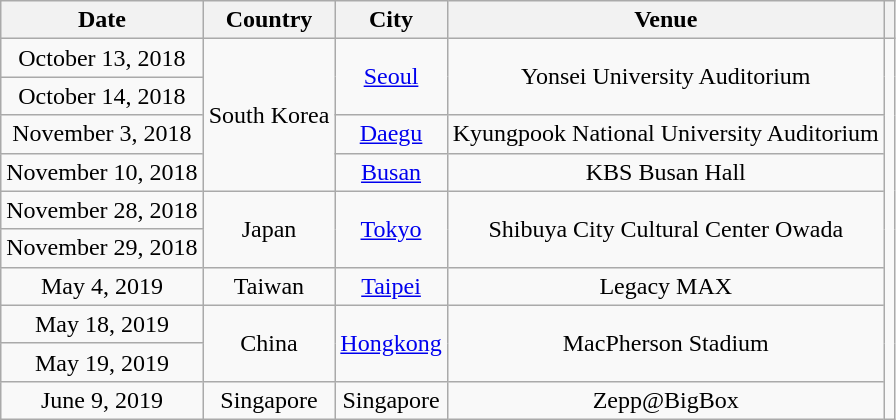<table class="wikitable plainrowheaders" style="text-align:center">
<tr>
<th scope="col">Date</th>
<th scope="col">Country</th>
<th scope="col">City</th>
<th scope="col">Venue</th>
<th scope="col" class="unsortable"></th>
</tr>
<tr>
<td>October 13, 2018</td>
<td rowspan="4">South Korea</td>
<td rowspan="2"><a href='#'>Seoul</a></td>
<td rowspan="2">Yonsei University Auditorium</td>
<td rowspan="10"></td>
</tr>
<tr>
<td>October 14, 2018</td>
</tr>
<tr>
<td>November 3, 2018</td>
<td><a href='#'>Daegu</a></td>
<td>Kyungpook National University Auditorium</td>
</tr>
<tr>
<td>November 10, 2018</td>
<td><a href='#'>Busan</a></td>
<td>KBS Busan Hall</td>
</tr>
<tr>
<td>November 28, 2018</td>
<td rowspan="2">Japan</td>
<td rowspan="2"><a href='#'>Tokyo</a></td>
<td rowspan="2">Shibuya City Cultural Center Owada</td>
</tr>
<tr>
<td>November 29, 2018</td>
</tr>
<tr>
<td>May 4, 2019</td>
<td>Taiwan</td>
<td><a href='#'>Taipei</a></td>
<td>Legacy MAX</td>
</tr>
<tr>
<td>May 18, 2019</td>
<td rowspan="2">China</td>
<td rowspan="2"><a href='#'>Hongkong</a></td>
<td rowspan="2">MacPherson Stadium</td>
</tr>
<tr>
<td>May 19, 2019</td>
</tr>
<tr>
<td>June 9, 2019</td>
<td>Singapore</td>
<td>Singapore</td>
<td>Zepp@BigBox</td>
</tr>
</table>
